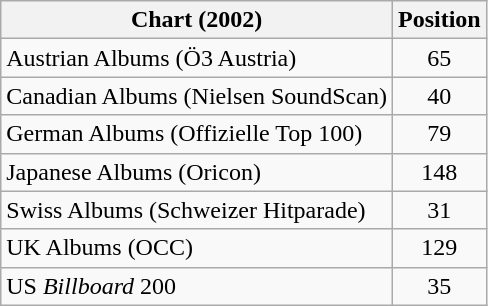<table class="wikitable sortable">
<tr>
<th>Chart (2002)</th>
<th>Position</th>
</tr>
<tr>
<td>Austrian Albums (Ö3 Austria)</td>
<td align="center">65</td>
</tr>
<tr>
<td>Canadian Albums (Nielsen SoundScan)</td>
<td align="center">40</td>
</tr>
<tr>
<td>German Albums (Offizielle Top 100)</td>
<td align="center">79</td>
</tr>
<tr>
<td>Japanese Albums (Oricon)</td>
<td align="center">148</td>
</tr>
<tr>
<td>Swiss Albums (Schweizer Hitparade)</td>
<td align="center">31</td>
</tr>
<tr>
<td>UK Albums (OCC)</td>
<td align="center">129</td>
</tr>
<tr>
<td>US <em>Billboard</em> 200</td>
<td align="center">35</td>
</tr>
</table>
